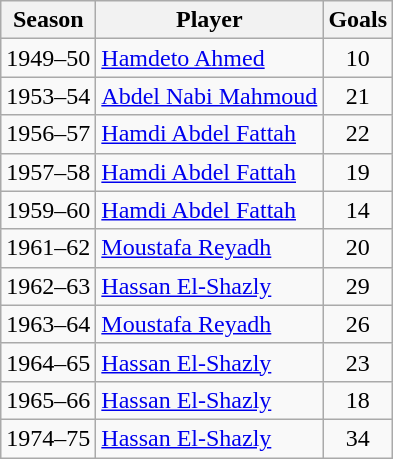<table class="wikitable" >
<tr>
<th>Season</th>
<th>Player</th>
<th>Goals</th>
</tr>
<tr>
<td style="text-align:center;">1949–50</td>
<td> <a href='#'>Hamdeto Ahmed</a></td>
<td style="text-align:center;">10</td>
</tr>
<tr>
<td style="text-align:center;">1953–54</td>
<td> <a href='#'>Abdel Nabi Mahmoud</a></td>
<td style="text-align:center;">21</td>
</tr>
<tr>
<td style="text-align:center;">1956–57</td>
<td> <a href='#'>Hamdi Abdel Fattah</a></td>
<td style="text-align:center;">22</td>
</tr>
<tr>
<td style="text-align:center;">1957–58</td>
<td> <a href='#'>Hamdi Abdel Fattah</a></td>
<td style="text-align:center;">19</td>
</tr>
<tr>
<td style="text-align:center;">1959–60</td>
<td> <a href='#'>Hamdi Abdel Fattah</a></td>
<td style="text-align:center;">14</td>
</tr>
<tr>
<td style="text-align:center;">1961–62</td>
<td> <a href='#'>Moustafa Reyadh</a></td>
<td style="text-align:center;">20</td>
</tr>
<tr>
<td style="text-align:center;">1962–63</td>
<td> <a href='#'>Hassan El-Shazly</a></td>
<td style="text-align:center;">29</td>
</tr>
<tr>
<td style="text-align:center;">1963–64</td>
<td> <a href='#'>Moustafa Reyadh</a></td>
<td style="text-align:center;">26</td>
</tr>
<tr>
<td style="text-align:center;">1964–65</td>
<td> <a href='#'>Hassan El-Shazly</a></td>
<td style="text-align:center;">23</td>
</tr>
<tr>
<td style="text-align:center;">1965–66</td>
<td> <a href='#'>Hassan El-Shazly</a></td>
<td style="text-align:center;">18</td>
</tr>
<tr>
<td style="text-align:center;">1974–75</td>
<td> <a href='#'>Hassan El-Shazly</a></td>
<td style="text-align:center;">34</td>
</tr>
</table>
